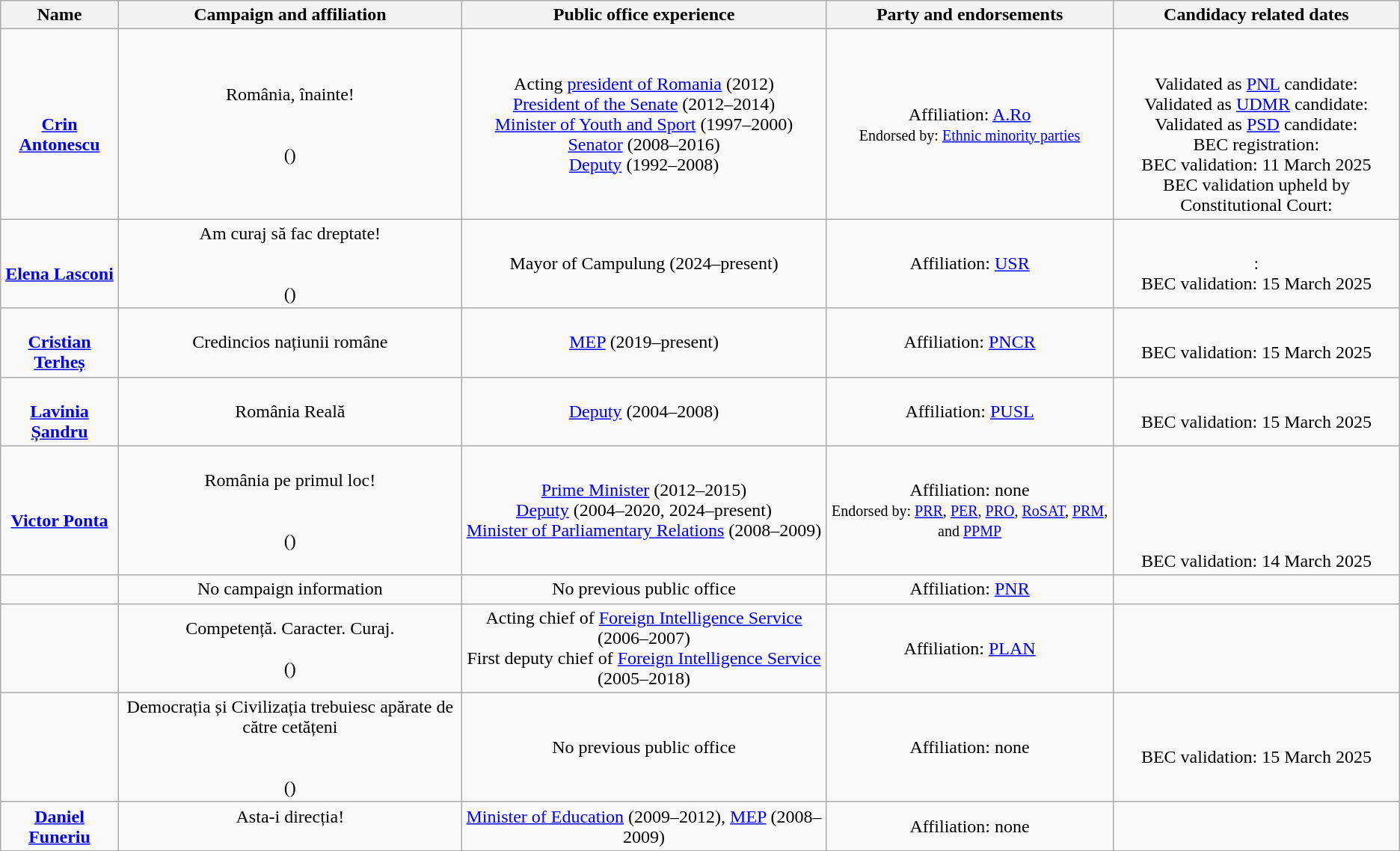<table class="wikitable sortable" style="text-align:center;">
<tr>
<th>Name</th>
<th class="unsortable">Campaign and affiliation</th>
<th>Public office experience</th>
<th>Party and endorsements</th>
<th>Candidacy related dates</th>
</tr>
<tr>
<td><br><strong><a href='#'>Crin Antonescu</a></strong></td>
<td>România, înainte!<br><br><br>()</td>
<td>Acting <a href='#'>president of Romania</a> (2012)<br><a href='#'>President of the Senate</a> (2012–2014)<br><a href='#'>Minister of Youth and Sport</a> (1997–2000)<br><a href='#'>Senator</a> (2008–2016)<br><a href='#'>Deputy</a> (1992–2008)</td>
<td>Affiliation: <a href='#'>A.Ro</a><br><small>Endorsed by: <a href='#'>Ethnic minority parties</a></small></td>
<td><br><br>Validated as <a href='#'>PNL</a> candidate: <br>Validated as <a href='#'>UDMR</a> candidate: <br>Validated as <a href='#'>PSD</a> candidate: <br>BEC registration: <br>BEC validation: 11 March 2025<br>BEC validation upheld by Constitutional Court: </td>
</tr>
<tr>
<td><br><strong><a href='#'>Elena Lasconi</a></strong></td>
<td>Am curaj să fac dreptate!<br><br><br>()</td>
<td>Mayor of Campulung (2024–present)</td>
<td>Affiliation: <a href='#'>USR</a></td>
<td><br>: <br>BEC validation: 15 March 2025</td>
</tr>
<tr>
<td><br><strong><a href='#'>Cristian Terheș</a></strong></td>
<td>Credincios națiunii române<br></td>
<td><a href='#'>MEP</a> (2019–present)</td>
<td>Affiliation: <a href='#'>PNCR</a></td>
<td> <br>BEC validation: 15 March 2025</td>
</tr>
<tr>
<td><br><strong><a href='#'>Lavinia Șandru</a></strong></td>
<td>România Reală<br></td>
<td><a href='#'>Deputy</a> (2004–2008)</td>
<td>Affiliation: <a href='#'>PUSL</a></td>
<td> <br>BEC validation: 15 March 2025</td>
</tr>
<tr>
<td><br><strong><a href='#'>Victor Ponta</a></strong></td>
<td>România pe primul loc!<br><br><br>()</td>
<td><a href='#'>Prime Minister</a> (2012–2015)<br><a href='#'>Deputy</a> (2004–2020, 2024–present)<br><a href='#'>Minister of Parliamentary Relations</a> (2008–2009)</td>
<td>Affiliation: none<br><small>Endorsed by: <a href='#'>PRR</a>, <a href='#'>PER</a>, <a href='#'>PRO</a>, <a href='#'>RoSAT</a>, <a href='#'>PRM</a>, and <a href='#'>PPMP</a></small></td>
<td><br><br><br><br> <br>BEC validation: 14 March 2025</td>
</tr>
<tr>
<td><br><strong></strong></td>
<td>No campaign information</td>
<td>No previous public office</td>
<td>Affiliation: <a href='#'>PNR</a></td>
<td> <br> </td>
</tr>
<tr>
<td><br><strong></strong></td>
<td>Competență. Caracter. Curaj.<br><br>()</td>
<td>Acting chief of <a href='#'>Foreign Intelligence Service</a> (2006–2007)<br>First deputy chief of <a href='#'>Foreign Intelligence Service</a> (2005–2018)</td>
<td>Affiliation: <a href='#'>PLAN</a></td>
<td> <br> </td>
</tr>
<tr>
<td><br><strong></strong></td>
<td>Democrația și Civilizația trebuiesc apărate de către cetățeni<br><br><br>()</td>
<td>No previous public office</td>
<td>Affiliation: none</td>
<td> <br>BEC validation: 15 March 2025</td>
</tr>
<tr>
<td><strong><a href='#'>Daniel Funeriu</a></strong></td>
<td>Asta-i direcția!<br><br></td>
<td><a href='#'>Minister of Education</a> (2009–2012), <a href='#'>MEP</a> (2008–2009)</td>
<td>Affiliation: none</td>
<td> <br> </td>
</tr>
</table>
